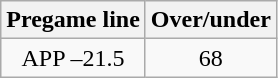<table class="wikitable">
<tr align="center">
<th style=>Pregame line</th>
<th style=>Over/under</th>
</tr>
<tr align="center">
<td>APP –21.5</td>
<td>68</td>
</tr>
</table>
